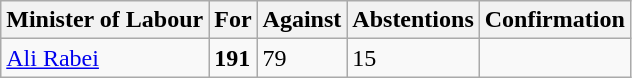<table class="wikitable">
<tr>
<th>Minister of Labour</th>
<th>For</th>
<th>Against</th>
<th>Abstentions</th>
<th>Confirmation</th>
</tr>
<tr>
<td><a href='#'>Ali Rabei</a></td>
<td><strong>191</strong></td>
<td>79</td>
<td>15</td>
<td></td>
</tr>
</table>
